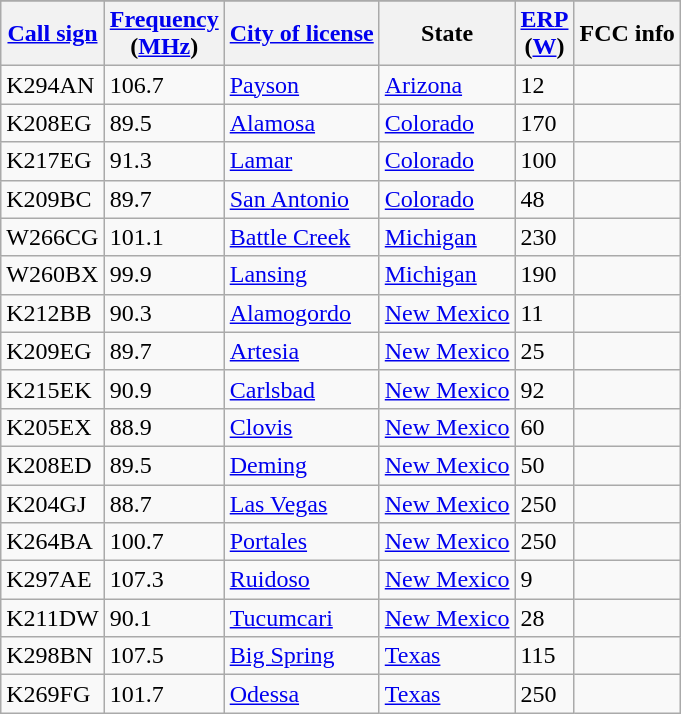<table class="wikitable sortable">
<tr>
</tr>
<tr>
<th><a href='#'>Call sign</a></th>
<th data-sort-type="number"><a href='#'>Frequency</a><br>(<a href='#'>MHz</a>)</th>
<th><a href='#'>City of license</a></th>
<th>State</th>
<th data-sort-type="number"><a href='#'>ERP</a><br>(<a href='#'>W</a>)</th>
<th class="unsortable">FCC info</th>
</tr>
<tr>
<td>K294AN</td>
<td>106.7</td>
<td><a href='#'>Payson</a></td>
<td><a href='#'>Arizona</a></td>
<td>12</td>
<td></td>
</tr>
<tr>
<td>K208EG</td>
<td>89.5</td>
<td><a href='#'>Alamosa</a></td>
<td><a href='#'>Colorado</a></td>
<td>170</td>
<td></td>
</tr>
<tr>
<td>K217EG</td>
<td>91.3</td>
<td><a href='#'>Lamar</a></td>
<td><a href='#'>Colorado</a></td>
<td>100</td>
<td></td>
</tr>
<tr>
<td>K209BC</td>
<td>89.7</td>
<td><a href='#'>San Antonio</a></td>
<td><a href='#'>Colorado</a></td>
<td>48</td>
<td></td>
</tr>
<tr>
<td>W266CG</td>
<td>101.1</td>
<td><a href='#'>Battle Creek</a></td>
<td><a href='#'>Michigan</a></td>
<td>230</td>
<td></td>
</tr>
<tr>
<td>W260BX</td>
<td>99.9</td>
<td><a href='#'>Lansing</a></td>
<td><a href='#'>Michigan</a></td>
<td>190</td>
<td></td>
</tr>
<tr>
<td>K212BB</td>
<td>90.3</td>
<td><a href='#'>Alamogordo</a></td>
<td><a href='#'>New Mexico</a></td>
<td>11</td>
<td></td>
</tr>
<tr>
<td>K209EG</td>
<td>89.7</td>
<td><a href='#'>Artesia</a></td>
<td><a href='#'>New Mexico</a></td>
<td>25</td>
<td></td>
</tr>
<tr>
<td>K215EK</td>
<td>90.9</td>
<td><a href='#'>Carlsbad</a></td>
<td><a href='#'>New Mexico</a></td>
<td>92</td>
<td></td>
</tr>
<tr>
<td>K205EX</td>
<td>88.9</td>
<td><a href='#'>Clovis</a></td>
<td><a href='#'>New Mexico</a></td>
<td>60</td>
<td></td>
</tr>
<tr>
<td>K208ED</td>
<td>89.5</td>
<td><a href='#'>Deming</a></td>
<td><a href='#'>New Mexico</a></td>
<td>50</td>
<td></td>
</tr>
<tr>
<td>K204GJ</td>
<td>88.7</td>
<td><a href='#'>Las Vegas</a></td>
<td><a href='#'>New Mexico</a></td>
<td>250</td>
<td></td>
</tr>
<tr>
<td>K264BA</td>
<td>100.7</td>
<td><a href='#'>Portales</a></td>
<td><a href='#'>New Mexico</a></td>
<td>250</td>
<td></td>
</tr>
<tr>
<td>K297AE</td>
<td>107.3</td>
<td><a href='#'>Ruidoso</a></td>
<td><a href='#'>New Mexico</a></td>
<td>9</td>
<td></td>
</tr>
<tr>
<td>K211DW</td>
<td>90.1</td>
<td><a href='#'>Tucumcari</a></td>
<td><a href='#'>New Mexico</a></td>
<td>28</td>
<td></td>
</tr>
<tr>
<td>K298BN</td>
<td>107.5</td>
<td><a href='#'>Big Spring</a></td>
<td><a href='#'>Texas</a></td>
<td>115</td>
<td></td>
</tr>
<tr>
<td>K269FG</td>
<td>101.7</td>
<td><a href='#'>Odessa</a></td>
<td><a href='#'>Texas</a></td>
<td>250</td>
<td></td>
</tr>
</table>
